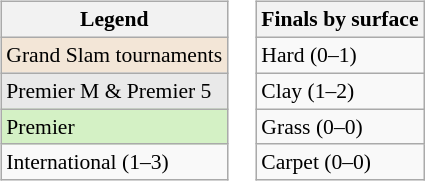<table>
<tr valign=top>
<td><br><table class=wikitable style="font-size:90%">
<tr>
<th>Legend</th>
</tr>
<tr style="background:#f3e6d7;">
<td>Grand Slam tournaments</td>
</tr>
<tr style="background:#e9e9e9;">
<td>Premier M & Premier 5</td>
</tr>
<tr style="background:#d4f1c5;">
<td>Premier</td>
</tr>
<tr>
<td>International (1–3)</td>
</tr>
</table>
</td>
<td><br><table class=wikitable style="font-size:90%">
<tr>
<th>Finals by surface</th>
</tr>
<tr>
<td>Hard (0–1)</td>
</tr>
<tr>
<td>Clay (1–2)</td>
</tr>
<tr>
<td>Grass (0–0)</td>
</tr>
<tr>
<td>Carpet (0–0)</td>
</tr>
</table>
</td>
</tr>
</table>
